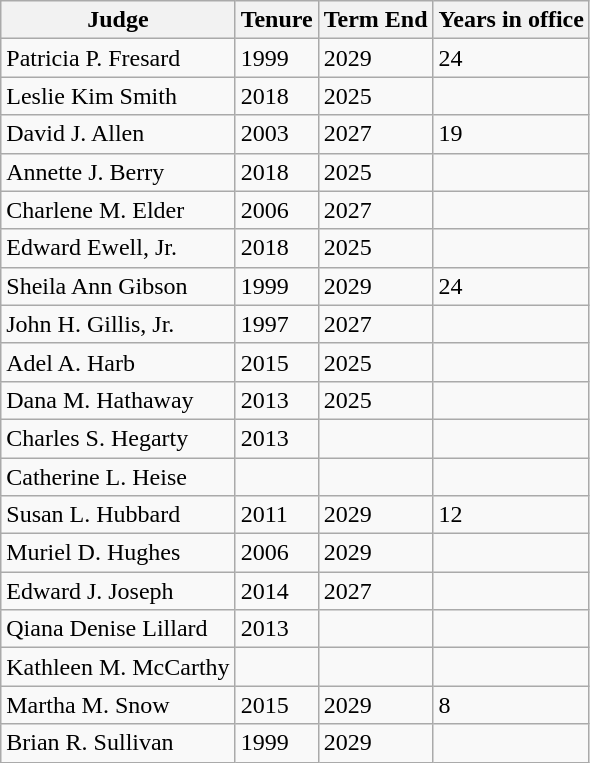<table class="wikitable">
<tr>
<th>Judge</th>
<th>Tenure</th>
<th>Term End</th>
<th>Years in office</th>
</tr>
<tr>
<td>Patricia P. Fresard</td>
<td>1999</td>
<td>2029</td>
<td>24</td>
</tr>
<tr>
<td>Leslie Kim Smith</td>
<td>2018</td>
<td>2025</td>
<td></td>
</tr>
<tr>
<td>David J. Allen</td>
<td>2003</td>
<td>2027</td>
<td>19</td>
</tr>
<tr>
<td>Annette J. Berry</td>
<td>2018</td>
<td>2025</td>
<td></td>
</tr>
<tr>
<td>Charlene M. Elder</td>
<td>2006</td>
<td>2027</td>
<td></td>
</tr>
<tr>
<td>Edward Ewell, Jr.</td>
<td>2018</td>
<td>2025</td>
<td></td>
</tr>
<tr>
<td>Sheila Ann Gibson</td>
<td>1999</td>
<td>2029</td>
<td>24</td>
</tr>
<tr>
<td>John H. Gillis, Jr.</td>
<td>1997</td>
<td>2027</td>
<td></td>
</tr>
<tr>
<td>Adel A. Harb</td>
<td>2015</td>
<td>2025</td>
<td></td>
</tr>
<tr>
<td>Dana M. Hathaway</td>
<td>2013</td>
<td>2025</td>
<td></td>
</tr>
<tr>
<td>Charles S. Hegarty</td>
<td>2013</td>
<td></td>
<td></td>
</tr>
<tr>
<td>Catherine L. Heise</td>
<td></td>
<td></td>
<td></td>
</tr>
<tr>
<td>Susan L. Hubbard</td>
<td>2011</td>
<td>2029</td>
<td>12</td>
</tr>
<tr>
<td>Muriel D. Hughes</td>
<td>2006</td>
<td>2029</td>
<td></td>
</tr>
<tr>
<td>Edward J. Joseph</td>
<td>2014</td>
<td>2027</td>
<td></td>
</tr>
<tr>
<td>Qiana Denise Lillard</td>
<td>2013</td>
<td></td>
<td></td>
</tr>
<tr>
<td>Kathleen M. McCarthy</td>
<td></td>
<td></td>
<td></td>
</tr>
<tr>
<td>Martha M. Snow</td>
<td>2015</td>
<td>2029</td>
<td>8</td>
</tr>
<tr>
<td>Brian R. Sullivan</td>
<td>1999</td>
<td>2029</td>
<td></td>
</tr>
</table>
